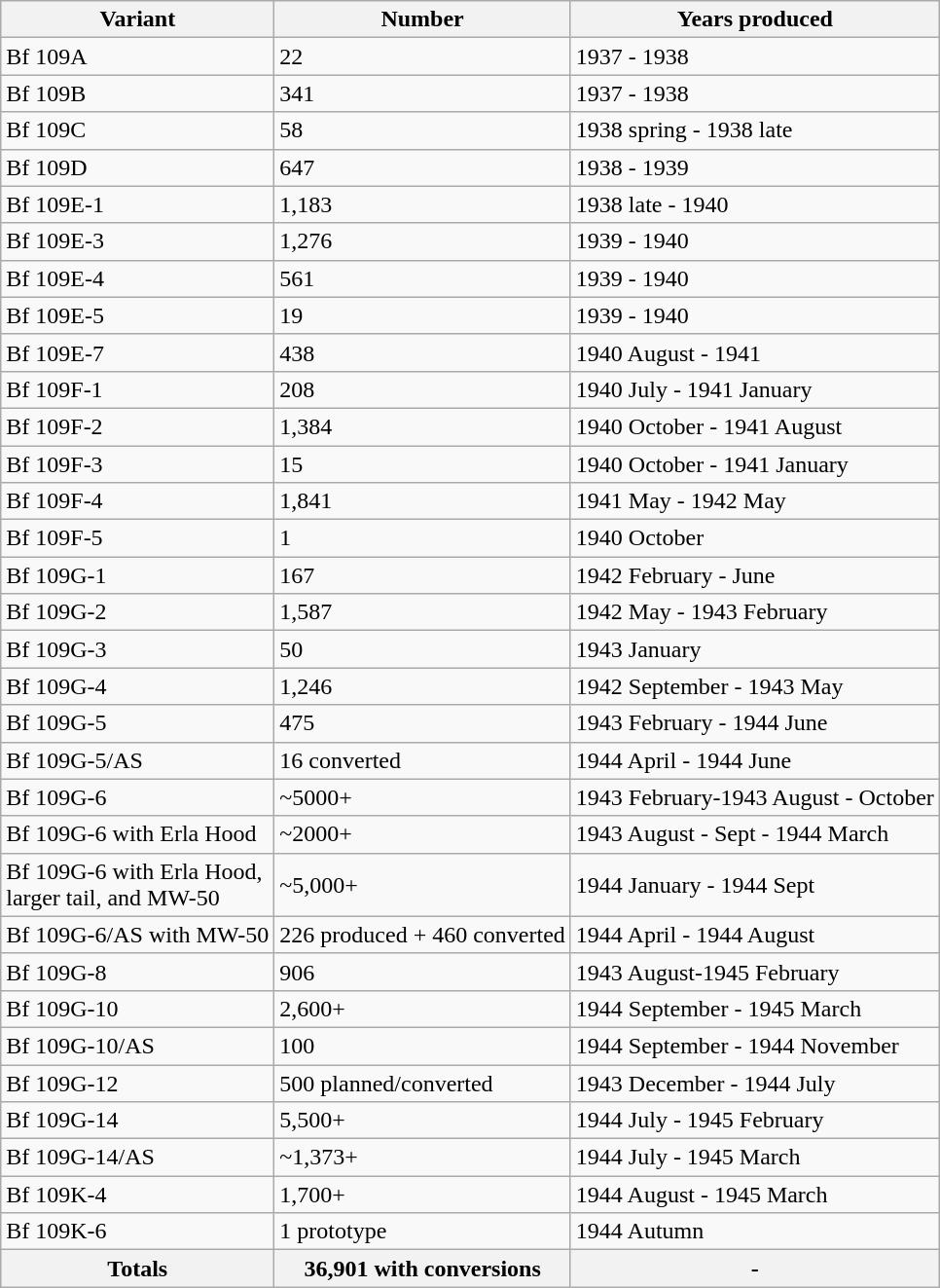<table class="wikitable sortable"; text-align:center">
<tr>
<th>Variant</th>
<th>Number</th>
<th>Years produced</th>
</tr>
<tr>
<td>Bf 109A</td>
<td>22</td>
<td>1937 - 1938</td>
</tr>
<tr>
<td>Bf 109B</td>
<td>341</td>
<td>1937 - 1938</td>
</tr>
<tr>
<td>Bf 109C</td>
<td>58</td>
<td>1938 spring - 1938 late</td>
</tr>
<tr>
<td>Bf 109D</td>
<td>647</td>
<td>1938 - 1939</td>
</tr>
<tr>
<td>Bf 109E-1</td>
<td>1,183</td>
<td>1938 late - 1940</td>
</tr>
<tr>
<td>Bf 109E-3</td>
<td>1,276</td>
<td>1939 - 1940</td>
</tr>
<tr>
<td>Bf 109E-4</td>
<td>561</td>
<td>1939 - 1940</td>
</tr>
<tr>
<td>Bf 109E-5</td>
<td>19</td>
<td>1939 - 1940</td>
</tr>
<tr>
<td>Bf 109E-7</td>
<td>438</td>
<td>1940 August - 1941</td>
</tr>
<tr>
<td>Bf 109F-1</td>
<td>208</td>
<td>1940 July - 1941 January</td>
</tr>
<tr>
<td>Bf 109F-2</td>
<td>1,384</td>
<td>1940 October - 1941 August</td>
</tr>
<tr>
<td>Bf 109F-3</td>
<td>15</td>
<td>1940 October - 1941 January</td>
</tr>
<tr>
<td>Bf 109F-4</td>
<td>1,841</td>
<td>1941 May - 1942 May</td>
</tr>
<tr>
<td>Bf 109F-5</td>
<td>1</td>
<td>1940 October</td>
</tr>
<tr>
<td>Bf 109G-1</td>
<td>167</td>
<td>1942 February - June</td>
</tr>
<tr>
<td>Bf 109G-2</td>
<td>1,587</td>
<td>1942 May - 1943 February</td>
</tr>
<tr>
<td>Bf 109G-3</td>
<td>50</td>
<td>1943 January</td>
</tr>
<tr>
<td>Bf 109G-4</td>
<td>1,246</td>
<td>1942 September - 1943 May</td>
</tr>
<tr>
<td>Bf 109G-5</td>
<td>475</td>
<td>1943 February - 1944 June</td>
</tr>
<tr>
<td>Bf 109G-5/AS</td>
<td>16 converted</td>
<td>1944 April - 1944 June</td>
</tr>
<tr>
<td>Bf 109G-6</td>
<td>~5000+</td>
<td>1943 February-1943 August - October</td>
</tr>
<tr>
<td>Bf 109G-6 with Erla Hood</td>
<td>~2000+</td>
<td>1943 August - Sept - 1944 March</td>
</tr>
<tr>
<td>Bf 109G-6 with Erla Hood,<br> larger tail, and MW-50</td>
<td>~5,000+</td>
<td>1944 January - 1944 Sept </td>
</tr>
<tr>
<td>Bf 109G-6/AS with MW-50</td>
<td>226 produced + 460 converted</td>
<td>1944 April - 1944 August </td>
</tr>
<tr>
<td>Bf 109G-8</td>
<td>906</td>
<td>1943 August-1945 February</td>
</tr>
<tr>
<td>Bf 109G-10</td>
<td>2,600+</td>
<td>1944 September - 1945 March </td>
</tr>
<tr>
<td>Bf 109G-10/AS</td>
<td>100</td>
<td>1944 September - 1944 November </td>
</tr>
<tr>
<td>Bf 109G-12</td>
<td>500 planned/converted</td>
<td>1943 December - 1944 July</td>
</tr>
<tr>
<td>Bf 109G-14</td>
<td>5,500+</td>
<td>1944 July - 1945 February</td>
</tr>
<tr>
<td>Bf 109G-14/AS</td>
<td>~1,373+</td>
<td>1944 July - 1945 March</td>
</tr>
<tr>
<td>Bf 109K-4</td>
<td>1,700+</td>
<td>1944 August - 1945 March </td>
</tr>
<tr>
<td>Bf 109K-6</td>
<td>1 prototype</td>
<td>1944 Autumn</td>
</tr>
<tr>
<th>Totals</th>
<th>36,901 with conversions</th>
<th>-</th>
</tr>
</table>
